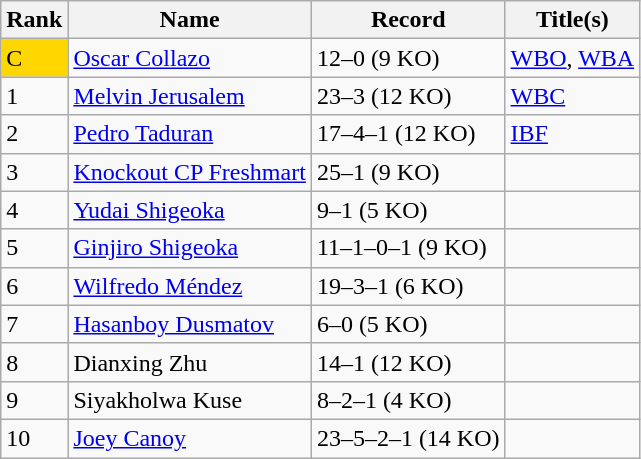<table class="wikitable">
<tr>
<th>Rank</th>
<th>Name</th>
<th>Record</th>
<th>Title(s)</th>
</tr>
<tr>
<td bgcolor=gold>C</td>
<td><a href='#'>Oscar Collazo</a></td>
<td>12–0 (9 KO)</td>
<td><a href='#'>WBO</a>, <a href='#'>WBA</a></td>
</tr>
<tr>
<td>1</td>
<td><a href='#'>Melvin Jerusalem</a></td>
<td>23–3 (12 KO)</td>
<td><a href='#'>WBC</a></td>
</tr>
<tr>
<td>2</td>
<td><a href='#'>Pedro Taduran</a></td>
<td>17–4–1 (12 KO)</td>
<td><a href='#'>IBF</a></td>
</tr>
<tr>
<td>3</td>
<td><a href='#'>Knockout CP Freshmart</a></td>
<td>25–1 (9 KO)</td>
<td></td>
</tr>
<tr>
<td>4</td>
<td><a href='#'>Yudai Shigeoka</a></td>
<td>9–1 (5 KO)</td>
<td></td>
</tr>
<tr>
<td>5</td>
<td><a href='#'>Ginjiro Shigeoka</a></td>
<td>11–1–0–1 (9 KO)</td>
<td></td>
</tr>
<tr>
<td>6</td>
<td><a href='#'>Wilfredo Méndez</a></td>
<td>19–3–1 (6 KO)</td>
<td></td>
</tr>
<tr>
<td>7</td>
<td><a href='#'>Hasanboy Dusmatov</a></td>
<td>6–0 (5 KO)</td>
<td></td>
</tr>
<tr>
<td>8</td>
<td>Dianxing Zhu</td>
<td>14–1 (12 KO)</td>
<td></td>
</tr>
<tr>
<td>9</td>
<td>Siyakholwa Kuse</td>
<td>8–2–1 (4 KO)</td>
<td></td>
</tr>
<tr>
<td>10</td>
<td><a href='#'>Joey Canoy</a></td>
<td>23–5–2–1 (14 KO)</td>
<td></td>
</tr>
</table>
